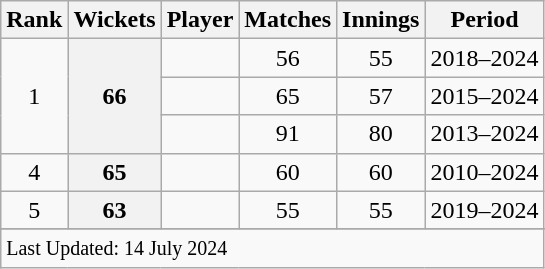<table class="wikitable sortable">
<tr>
<th scope=col>Rank</th>
<th scope=col>Wickets</th>
<th scope=col>Player</th>
<th scope=col>Matches</th>
<th scope=col>Innings</th>
<th scope=col>Period</th>
</tr>
<tr>
<td align=center rowspan=3>1</td>
<th scope=row style=text-align:center; rowspan=3>66</th>
<td></td>
<td align=center>56</td>
<td align=center>55</td>
<td>2018–2024</td>
</tr>
<tr>
<td></td>
<td align=center>65</td>
<td align=center>57</td>
<td>2015–2024</td>
</tr>
<tr>
<td></td>
<td align=center>91</td>
<td align=center>80</td>
<td>2013–2024</td>
</tr>
<tr>
<td align=center>4</td>
<th scope=row style=text-align:center;>65</th>
<td></td>
<td align=center>60</td>
<td align=center>60</td>
<td>2010–2024</td>
</tr>
<tr>
<td align=center>5</td>
<th scope=row style=text-align:center;>63</th>
<td></td>
<td align=center>55</td>
<td align=center>55</td>
<td>2019–2024</td>
</tr>
<tr>
</tr>
<tr class=sortbottom>
<td colspan=8><small>Last Updated: 14 July 2024</small></td>
</tr>
</table>
